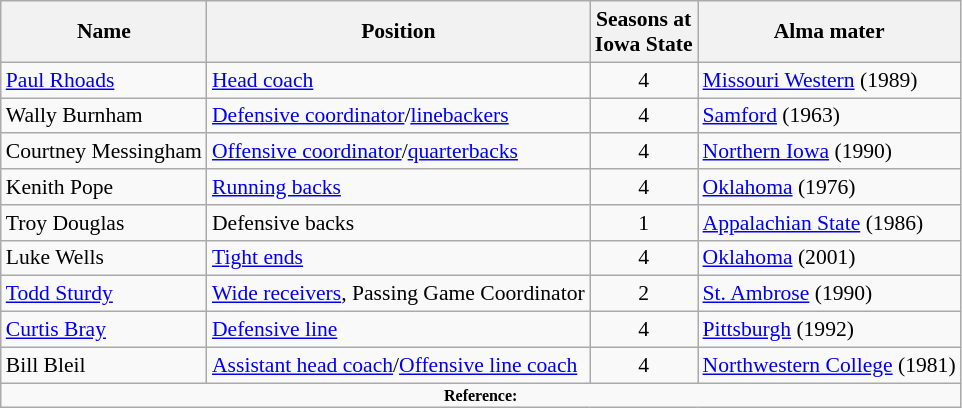<table class="wikitable" border="1" style="font-size:90%;">
<tr>
<th>Name</th>
<th>Position</th>
<th>Seasons at<br>Iowa State</th>
<th>Alma mater</th>
</tr>
<tr>
<td><a href='#'>Paul Rhoads</a></td>
<td><a href='#'>Head coach</a></td>
<td align=center>4</td>
<td><a href='#'>Missouri Western</a> (1989)</td>
</tr>
<tr>
<td>Wally Burnham</td>
<td><a href='#'>Defensive coordinator</a>/<a href='#'>linebackers</a></td>
<td align=center>4</td>
<td><a href='#'>Samford</a> (1963)</td>
</tr>
<tr>
<td>Courtney Messingham</td>
<td><a href='#'>Offensive coordinator</a>/<a href='#'>quarterbacks</a></td>
<td align=center>4</td>
<td><a href='#'>Northern Iowa</a> (1990)</td>
</tr>
<tr>
<td>Kenith Pope</td>
<td><a href='#'>Running backs</a></td>
<td align=center>4</td>
<td><a href='#'>Oklahoma</a> (1976)</td>
</tr>
<tr>
<td>Troy Douglas</td>
<td>Defensive backs</td>
<td align=center>1</td>
<td><a href='#'>Appalachian State</a> (1986)</td>
</tr>
<tr>
<td>Luke Wells</td>
<td><a href='#'>Tight ends</a></td>
<td align=center>4</td>
<td><a href='#'>Oklahoma</a> (2001)</td>
</tr>
<tr>
<td><a href='#'>Todd Sturdy</a></td>
<td><a href='#'>Wide receivers</a>, Passing Game Coordinator</td>
<td align=center>2</td>
<td><a href='#'>St. Ambrose</a> (1990)</td>
</tr>
<tr>
<td><a href='#'>Curtis Bray</a></td>
<td><a href='#'>Defensive line</a></td>
<td align=center>4</td>
<td><a href='#'>Pittsburgh</a> (1992)</td>
</tr>
<tr>
<td>Bill Bleil</td>
<td><a href='#'>Assistant head coach</a>/<a href='#'>Offensive line coach</a></td>
<td align=center>4</td>
<td><a href='#'>Northwestern College</a> (1981)</td>
</tr>
<tr>
<td colspan="4" style="font-size: 8pt" align="center"><strong>Reference:</strong></td>
</tr>
</table>
